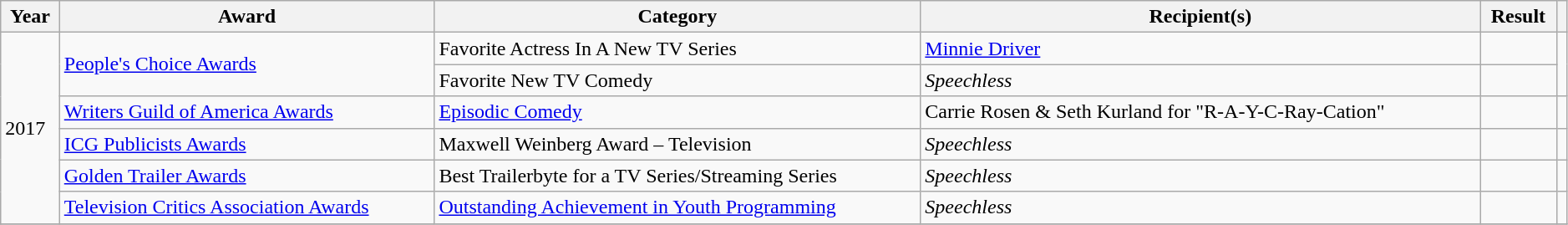<table class="wikitable sortable plainrowheaders" style="width:99%;">
<tr>
<th>Year</th>
<th>Award</th>
<th>Category</th>
<th>Recipient(s)</th>
<th>Result</th>
<th scope="col" class="unsortable"></th>
</tr>
<tr>
<td rowspan="6">2017</td>
<td rowspan="2"><a href='#'>People's Choice Awards</a></td>
<td>Favorite Actress In A New TV Series</td>
<td><a href='#'>Minnie Driver</a></td>
<td></td>
<td rowspan="2" style="text-align:center;"></td>
</tr>
<tr>
<td>Favorite New TV Comedy</td>
<td><em>Speechless</em></td>
<td></td>
</tr>
<tr>
<td><a href='#'>Writers Guild of America Awards</a></td>
<td><a href='#'>Episodic Comedy</a></td>
<td>Carrie Rosen & Seth Kurland for "R-A-Y-C-Ray-Cation"</td>
<td></td>
<td style="text-align:center;"></td>
</tr>
<tr>
<td><a href='#'>ICG Publicists Awards</a></td>
<td>Maxwell Weinberg Award – Television</td>
<td><em>Speechless</em></td>
<td></td>
<td style="text-align:center;"></td>
</tr>
<tr>
<td><a href='#'>Golden Trailer Awards</a></td>
<td>Best Trailerbyte for a TV Series/Streaming Series</td>
<td><em>Speechless</em></td>
<td></td>
<td style="text-align:center;"></td>
</tr>
<tr>
<td><a href='#'>Television Critics Association Awards</a></td>
<td><a href='#'>Outstanding Achievement in Youth Programming</a></td>
<td><em>Speechless</em></td>
<td></td>
<td style="text-align:center;"></td>
</tr>
<tr>
</tr>
</table>
